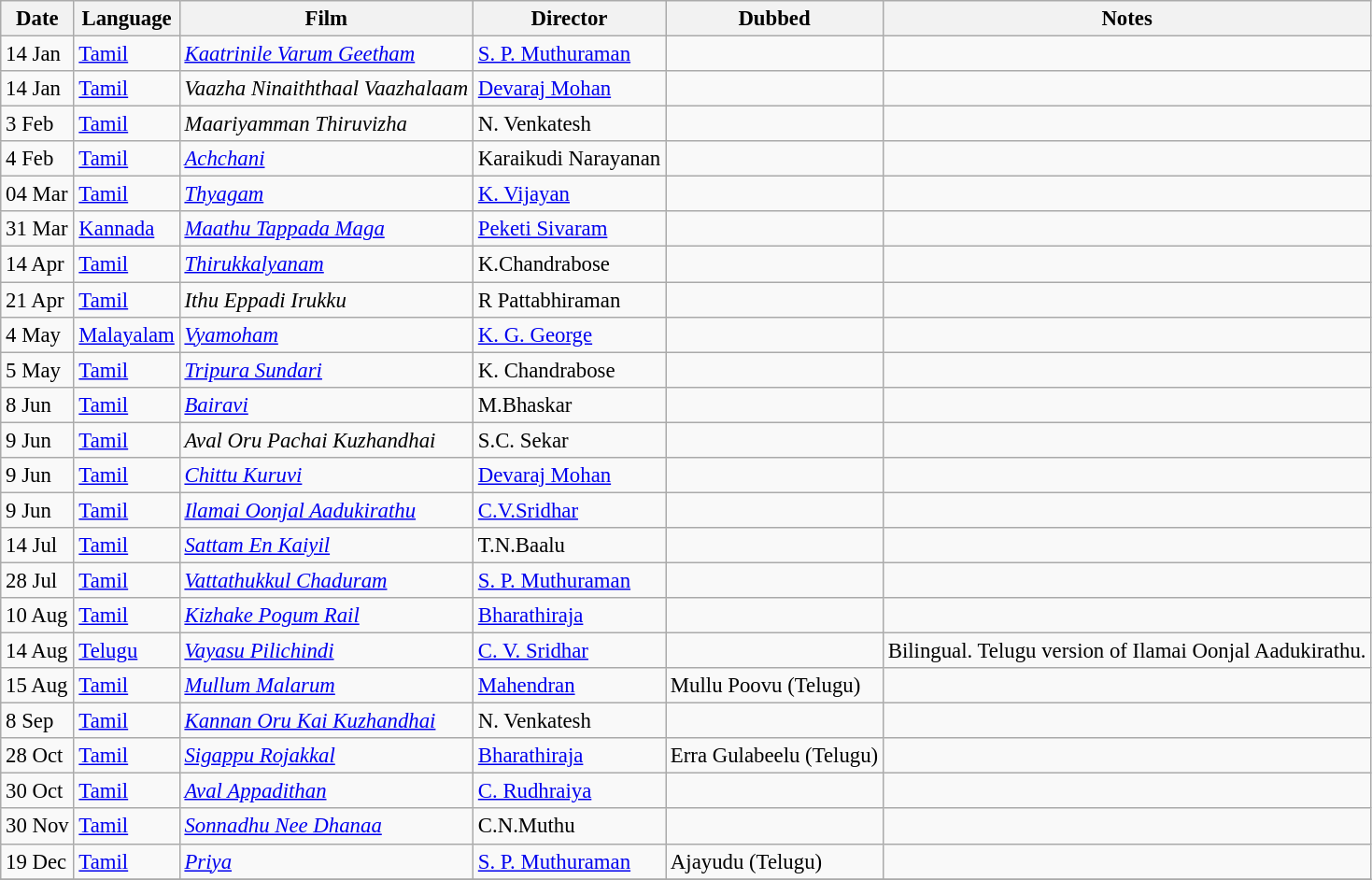<table class="wikitable sortable" style="font-size:95%;">
<tr>
<th>Date</th>
<th>Language</th>
<th>Film</th>
<th>Director</th>
<th>Dubbed</th>
<th>Notes</th>
</tr>
<tr>
<td>14 Jan</td>
<td><a href='#'>Tamil</a></td>
<td><em><a href='#'>Kaatrinile Varum Geetham</a></em></td>
<td><a href='#'>S. P. Muthuraman</a></td>
<td></td>
<td></td>
</tr>
<tr>
<td>14 Jan</td>
<td><a href='#'>Tamil</a></td>
<td><em>Vaazha Ninaiththaal Vaazhalaam</em></td>
<td><a href='#'>Devaraj Mohan</a></td>
<td></td>
<td></td>
</tr>
<tr>
<td>3 Feb</td>
<td><a href='#'>Tamil</a></td>
<td><em>Maariyamman Thiruvizha</em></td>
<td>N. Venkatesh</td>
<td></td>
<td></td>
</tr>
<tr>
<td>4 Feb</td>
<td><a href='#'>Tamil</a></td>
<td><em><a href='#'>Achchani</a></em></td>
<td>Karaikudi Narayanan</td>
<td></td>
<td></td>
</tr>
<tr>
<td>04 Mar</td>
<td><a href='#'>Tamil</a></td>
<td><em><a href='#'>Thyagam</a></em></td>
<td><a href='#'>K. Vijayan</a></td>
<td></td>
<td></td>
</tr>
<tr>
<td>31 Mar</td>
<td><a href='#'>Kannada</a></td>
<td><em><a href='#'>Maathu Tappada Maga</a></em></td>
<td><a href='#'>Peketi Sivaram</a></td>
<td></td>
<td></td>
</tr>
<tr>
<td>14 Apr</td>
<td><a href='#'>Tamil</a></td>
<td><em><a href='#'>Thirukkalyanam</a></em></td>
<td>K.Chandrabose</td>
<td></td>
<td></td>
</tr>
<tr>
<td>21 Apr</td>
<td><a href='#'>Tamil</a></td>
<td><em>Ithu Eppadi Irukku</em></td>
<td>R Pattabhiraman</td>
<td></td>
<td></td>
</tr>
<tr>
<td>4 May</td>
<td><a href='#'>Malayalam</a></td>
<td><em><a href='#'>Vyamoham</a></em></td>
<td><a href='#'>K. G. George</a></td>
<td></td>
<td></td>
</tr>
<tr>
<td>5 May</td>
<td><a href='#'>Tamil</a></td>
<td><em><a href='#'>Tripura Sundari</a></em></td>
<td>K. Chandrabose</td>
<td></td>
<td></td>
</tr>
<tr>
<td>8 Jun</td>
<td><a href='#'>Tamil</a></td>
<td><em><a href='#'>Bairavi</a></em></td>
<td>M.Bhaskar</td>
<td></td>
<td></td>
</tr>
<tr>
<td>9 Jun</td>
<td><a href='#'>Tamil</a></td>
<td><em>Aval Oru Pachai Kuzhandhai</em></td>
<td>S.C. Sekar</td>
<td></td>
<td></td>
</tr>
<tr>
<td>9 Jun</td>
<td><a href='#'>Tamil</a></td>
<td><em><a href='#'>Chittu Kuruvi</a></em></td>
<td><a href='#'>Devaraj Mohan</a></td>
<td></td>
<td></td>
</tr>
<tr>
<td>9 Jun</td>
<td><a href='#'>Tamil</a></td>
<td><em><a href='#'>Ilamai Oonjal Aadukirathu</a></em></td>
<td><a href='#'>C.V.Sridhar</a></td>
<td></td>
<td></td>
</tr>
<tr>
<td>14 Jul</td>
<td><a href='#'>Tamil</a></td>
<td><em><a href='#'>Sattam En Kaiyil</a></em></td>
<td>T.N.Baalu</td>
<td></td>
<td></td>
</tr>
<tr>
<td>28 Jul</td>
<td><a href='#'>Tamil</a></td>
<td><em><a href='#'>Vattathukkul Chaduram</a></em></td>
<td><a href='#'>S. P. Muthuraman</a></td>
<td></td>
<td></td>
</tr>
<tr>
<td>10 Aug</td>
<td><a href='#'>Tamil</a></td>
<td><em><a href='#'>Kizhake Pogum Rail</a></em></td>
<td><a href='#'>Bharathiraja</a></td>
<td></td>
<td></td>
</tr>
<tr>
<td>14 Aug</td>
<td><a href='#'>Telugu</a></td>
<td><em><a href='#'>Vayasu Pilichindi</a></em></td>
<td><a href='#'>C. V. Sridhar</a></td>
<td></td>
<td> Bilingual. Telugu version of Ilamai Oonjal Aadukirathu.</td>
</tr>
<tr>
<td>15 Aug</td>
<td><a href='#'>Tamil</a></td>
<td><em><a href='#'>Mullum Malarum</a></em></td>
<td><a href='#'>Mahendran</a></td>
<td>Mullu Poovu (Telugu)</td>
<td></td>
</tr>
<tr>
<td>8 Sep</td>
<td><a href='#'>Tamil</a></td>
<td><em><a href='#'>Kannan Oru Kai Kuzhandhai</a></em></td>
<td>N. Venkatesh</td>
<td></td>
<td></td>
</tr>
<tr>
<td>28 Oct</td>
<td><a href='#'>Tamil</a></td>
<td><em><a href='#'>Sigappu Rojakkal</a></em></td>
<td><a href='#'>Bharathiraja</a></td>
<td>Erra Gulabeelu (Telugu)</td>
<td></td>
</tr>
<tr>
<td>30 Oct</td>
<td><a href='#'>Tamil</a></td>
<td><em><a href='#'>Aval Appadithan</a></em></td>
<td><a href='#'>C. Rudhraiya</a></td>
<td></td>
<td></td>
</tr>
<tr>
<td>30 Nov</td>
<td><a href='#'>Tamil</a></td>
<td><em><a href='#'>Sonnadhu Nee Dhanaa</a></em></td>
<td>C.N.Muthu</td>
<td></td>
<td></td>
</tr>
<tr>
<td>19 Dec</td>
<td><a href='#'>Tamil</a></td>
<td><em><a href='#'>Priya</a></em></td>
<td><a href='#'>S. P. Muthuraman</a></td>
<td>Ajayudu (Telugu)</td>
<td></td>
</tr>
<tr>
</tr>
</table>
